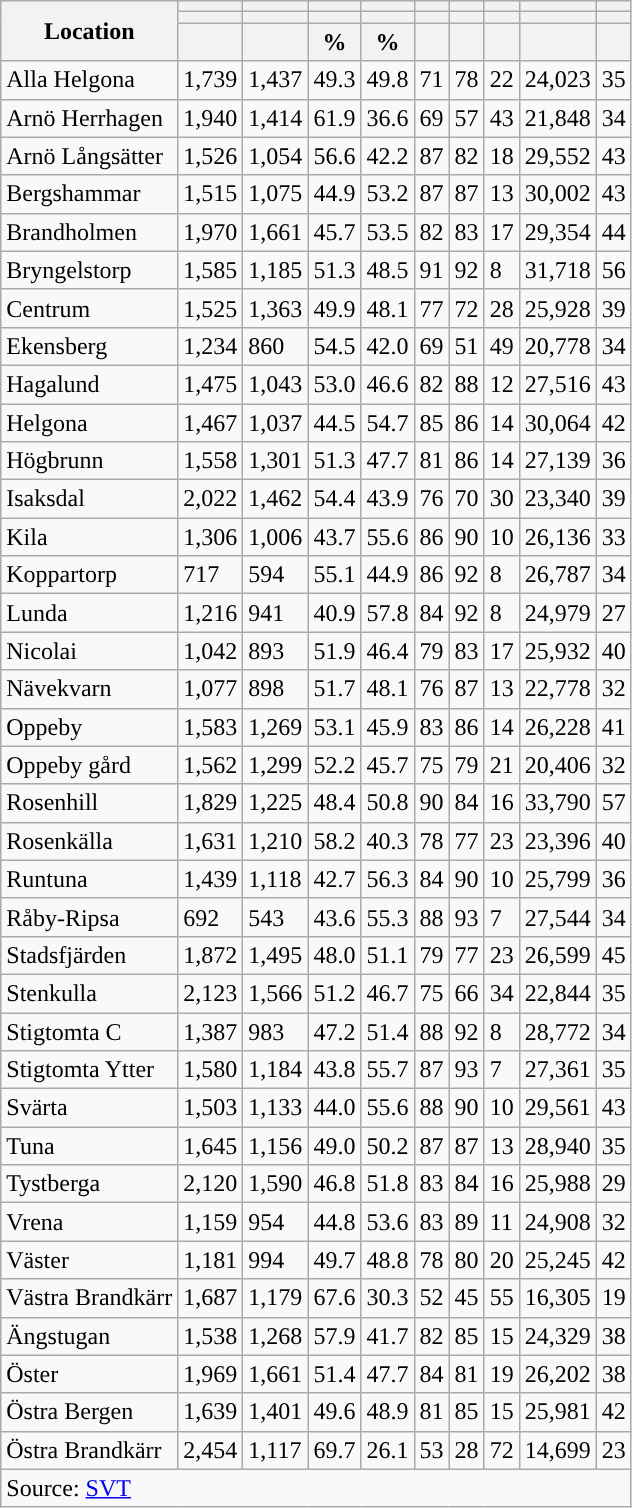<table role="presentation" class="wikitable sortable mw-collapsible mw-collapsed">
<tr>
<th rowspan="3">Location</th>
<th></th>
<th></th>
<th></th>
<th></th>
<th></th>
<th></th>
<th></th>
<th></th>
<th></th>
</tr>
<tr>
<th></th>
<th></th>
<th style="background:"></th>
<th style="background:"></th>
<th></th>
<th></th>
<th></th>
<th></th>
<th></th>
</tr>
<tr>
<th data-sort-type="number"></th>
<th data-sort-type="number"></th>
<th data-sort-type="number">%</th>
<th data-sort-type="number">%</th>
<th data-sort-type="number"></th>
<th data-sort-type="number"></th>
<th data-sort-type="number"></th>
<th data-sort-type="number"></th>
<th data-sort-type="number"></th>
</tr>
<tr>
<td align="left">Alla Helgona</td>
<td>1,739</td>
<td>1,437</td>
<td>49.3</td>
<td>49.8</td>
<td>71</td>
<td>78</td>
<td>22</td>
<td>24,023</td>
<td>35</td>
</tr>
<tr>
<td align="left">Arnö Herrhagen</td>
<td>1,940</td>
<td>1,414</td>
<td>61.9</td>
<td>36.6</td>
<td>69</td>
<td>57</td>
<td>43</td>
<td>21,848</td>
<td>34</td>
</tr>
<tr>
<td align="left">Arnö Långsätter</td>
<td>1,526</td>
<td>1,054</td>
<td>56.6</td>
<td>42.2</td>
<td>87</td>
<td>82</td>
<td>18</td>
<td>29,552</td>
<td>43</td>
</tr>
<tr>
<td align="left">Bergshammar</td>
<td>1,515</td>
<td>1,075</td>
<td>44.9</td>
<td>53.2</td>
<td>87</td>
<td>87</td>
<td>13</td>
<td>30,002</td>
<td>43</td>
</tr>
<tr>
<td align="left">Brandholmen</td>
<td>1,970</td>
<td>1,661</td>
<td>45.7</td>
<td>53.5</td>
<td>82</td>
<td>83</td>
<td>17</td>
<td>29,354</td>
<td>44</td>
</tr>
<tr>
<td align="left">Bryngelstorp</td>
<td>1,585</td>
<td>1,185</td>
<td>51.3</td>
<td>48.5</td>
<td>91</td>
<td>92</td>
<td>8</td>
<td>31,718</td>
<td>56</td>
</tr>
<tr>
<td align="left">Centrum</td>
<td>1,525</td>
<td>1,363</td>
<td>49.9</td>
<td>48.1</td>
<td>77</td>
<td>72</td>
<td>28</td>
<td>25,928</td>
<td>39</td>
</tr>
<tr>
<td align="left">Ekensberg</td>
<td>1,234</td>
<td>860</td>
<td>54.5</td>
<td>42.0</td>
<td>69</td>
<td>51</td>
<td>49</td>
<td>20,778</td>
<td>34</td>
</tr>
<tr>
<td align="left">Hagalund</td>
<td>1,475</td>
<td>1,043</td>
<td>53.0</td>
<td>46.6</td>
<td>82</td>
<td>88</td>
<td>12</td>
<td>27,516</td>
<td>43</td>
</tr>
<tr>
<td align="left">Helgona</td>
<td>1,467</td>
<td>1,037</td>
<td>44.5</td>
<td>54.7</td>
<td>85</td>
<td>86</td>
<td>14</td>
<td>30,064</td>
<td>42</td>
</tr>
<tr>
<td align="left">Högbrunn</td>
<td>1,558</td>
<td>1,301</td>
<td>51.3</td>
<td>47.7</td>
<td>81</td>
<td>86</td>
<td>14</td>
<td>27,139</td>
<td>36</td>
</tr>
<tr>
<td align="left">Isaksdal</td>
<td>2,022</td>
<td>1,462</td>
<td>54.4</td>
<td>43.9</td>
<td>76</td>
<td>70</td>
<td>30</td>
<td>23,340</td>
<td>39</td>
</tr>
<tr>
<td align="left">Kila</td>
<td>1,306</td>
<td>1,006</td>
<td>43.7</td>
<td>55.6</td>
<td>86</td>
<td>90</td>
<td>10</td>
<td>26,136</td>
<td>33</td>
</tr>
<tr>
<td align="left">Koppartorp</td>
<td>717</td>
<td>594</td>
<td>55.1</td>
<td>44.9</td>
<td>86</td>
<td>92</td>
<td>8</td>
<td>26,787</td>
<td>34</td>
</tr>
<tr>
<td align="left">Lunda</td>
<td>1,216</td>
<td>941</td>
<td>40.9</td>
<td>57.8</td>
<td>84</td>
<td>92</td>
<td>8</td>
<td>24,979</td>
<td>27</td>
</tr>
<tr>
<td align="left">Nicolai</td>
<td>1,042</td>
<td>893</td>
<td>51.9</td>
<td>46.4</td>
<td>79</td>
<td>83</td>
<td>17</td>
<td>25,932</td>
<td>40</td>
</tr>
<tr>
<td align="left">Nävekvarn</td>
<td>1,077</td>
<td>898</td>
<td>51.7</td>
<td>48.1</td>
<td>76</td>
<td>87</td>
<td>13</td>
<td>22,778</td>
<td>32</td>
</tr>
<tr>
<td align="left">Oppeby</td>
<td>1,583</td>
<td>1,269</td>
<td>53.1</td>
<td>45.9</td>
<td>83</td>
<td>86</td>
<td>14</td>
<td>26,228</td>
<td>41</td>
</tr>
<tr>
<td align="left">Oppeby gård</td>
<td>1,562</td>
<td>1,299</td>
<td>52.2</td>
<td>45.7</td>
<td>75</td>
<td>79</td>
<td>21</td>
<td>20,406</td>
<td>32</td>
</tr>
<tr>
<td align="left">Rosenhill</td>
<td>1,829</td>
<td>1,225</td>
<td>48.4</td>
<td>50.8</td>
<td>90</td>
<td>84</td>
<td>16</td>
<td>33,790</td>
<td>57</td>
</tr>
<tr>
<td align="left">Rosenkälla</td>
<td>1,631</td>
<td>1,210</td>
<td>58.2</td>
<td>40.3</td>
<td>78</td>
<td>77</td>
<td>23</td>
<td>23,396</td>
<td>40</td>
</tr>
<tr>
<td align="left">Runtuna</td>
<td>1,439</td>
<td>1,118</td>
<td>42.7</td>
<td>56.3</td>
<td>84</td>
<td>90</td>
<td>10</td>
<td>25,799</td>
<td>36</td>
</tr>
<tr>
<td align="left">Råby-Ripsa</td>
<td>692</td>
<td>543</td>
<td>43.6</td>
<td>55.3</td>
<td>88</td>
<td>93</td>
<td>7</td>
<td>27,544</td>
<td>34</td>
</tr>
<tr>
<td align="left">Stadsfjärden</td>
<td>1,872</td>
<td>1,495</td>
<td>48.0</td>
<td>51.1</td>
<td>79</td>
<td>77</td>
<td>23</td>
<td>26,599</td>
<td>45</td>
</tr>
<tr>
<td align="left">Stenkulla</td>
<td>2,123</td>
<td>1,566</td>
<td>51.2</td>
<td>46.7</td>
<td>75</td>
<td>66</td>
<td>34</td>
<td>22,844</td>
<td>35</td>
</tr>
<tr>
<td align="left">Stigtomta C</td>
<td>1,387</td>
<td>983</td>
<td>47.2</td>
<td>51.4</td>
<td>88</td>
<td>92</td>
<td>8</td>
<td>28,772</td>
<td>34</td>
</tr>
<tr>
<td align="left">Stigtomta Ytter</td>
<td>1,580</td>
<td>1,184</td>
<td>43.8</td>
<td>55.7</td>
<td>87</td>
<td>93</td>
<td>7</td>
<td>27,361</td>
<td>35</td>
</tr>
<tr>
<td align="left">Svärta</td>
<td>1,503</td>
<td>1,133</td>
<td>44.0</td>
<td>55.6</td>
<td>88</td>
<td>90</td>
<td>10</td>
<td>29,561</td>
<td>43</td>
</tr>
<tr>
<td align="left">Tuna</td>
<td>1,645</td>
<td>1,156</td>
<td>49.0</td>
<td>50.2</td>
<td>87</td>
<td>87</td>
<td>13</td>
<td>28,940</td>
<td>35</td>
</tr>
<tr>
<td align="left">Tystberga</td>
<td>2,120</td>
<td>1,590</td>
<td>46.8</td>
<td>51.8</td>
<td>83</td>
<td>84</td>
<td>16</td>
<td>25,988</td>
<td>29</td>
</tr>
<tr>
<td align="left">Vrena</td>
<td>1,159</td>
<td>954</td>
<td>44.8</td>
<td>53.6</td>
<td>83</td>
<td>89</td>
<td>11</td>
<td>24,908</td>
<td>32</td>
</tr>
<tr>
<td align="left">Väster</td>
<td>1,181</td>
<td>994</td>
<td>49.7</td>
<td>48.8</td>
<td>78</td>
<td>80</td>
<td>20</td>
<td>25,245</td>
<td>42</td>
</tr>
<tr>
<td align="left">Västra Brandkärr</td>
<td>1,687</td>
<td>1,179</td>
<td>67.6</td>
<td>30.3</td>
<td>52</td>
<td>45</td>
<td>55</td>
<td>16,305</td>
<td>19</td>
</tr>
<tr>
<td align="left">Ängstugan</td>
<td>1,538</td>
<td>1,268</td>
<td>57.9</td>
<td>41.7</td>
<td>82</td>
<td>85</td>
<td>15</td>
<td>24,329</td>
<td>38</td>
</tr>
<tr>
<td align="left">Öster</td>
<td>1,969</td>
<td>1,661</td>
<td>51.4</td>
<td>47.7</td>
<td>84</td>
<td>81</td>
<td>19</td>
<td>26,202</td>
<td>38</td>
</tr>
<tr>
<td align="left">Östra Bergen</td>
<td>1,639</td>
<td>1,401</td>
<td>49.6</td>
<td>48.9</td>
<td>81</td>
<td>85</td>
<td>15</td>
<td>25,981</td>
<td>42</td>
</tr>
<tr>
<td align="left">Östra Brandkärr</td>
<td>2,454</td>
<td>1,117</td>
<td>69.7</td>
<td>26.1</td>
<td>53</td>
<td>28</td>
<td>72</td>
<td>14,699</td>
<td>23</td>
</tr>
<tr>
<td colspan="10" align="left">Source: <a href='#'>SVT</a></td>
</tr>
</table>
